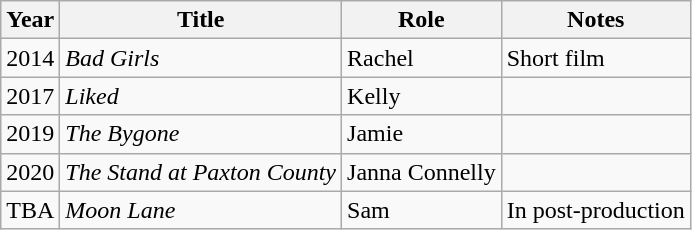<table class="wikitable sortable">
<tr>
<th>Year</th>
<th>Title</th>
<th>Role</th>
<th class="unsortable">Notes</th>
</tr>
<tr>
<td>2014</td>
<td><em>Bad Girls</em></td>
<td>Rachel</td>
<td>Short film</td>
</tr>
<tr>
<td>2017</td>
<td><em>Liked</em></td>
<td>Kelly</td>
<td></td>
</tr>
<tr>
<td>2019</td>
<td><em>The Bygone</em></td>
<td>Jamie</td>
<td></td>
</tr>
<tr>
<td>2020</td>
<td><em>The Stand at Paxton County</em></td>
<td>Janna Connelly</td>
<td></td>
</tr>
<tr>
<td>TBA</td>
<td><em>Moon Lane</em></td>
<td>Sam</td>
<td>In post-production</td>
</tr>
</table>
